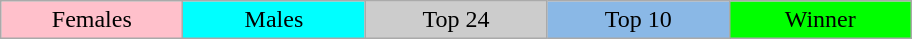<table class="wikitable" style="text-align:center;">
<tr>
<td style="background:pink; width:10%;">Females</td>
<td style="background:cyan; width:10%;">Males</td>
<td style="background:#ccc; width:10%;">Top 24</td>
<td style="background:#8ab8e6; width:10%;">Top 10</td>
<td style="background:lime; width:10%;">Winner</td>
</tr>
</table>
